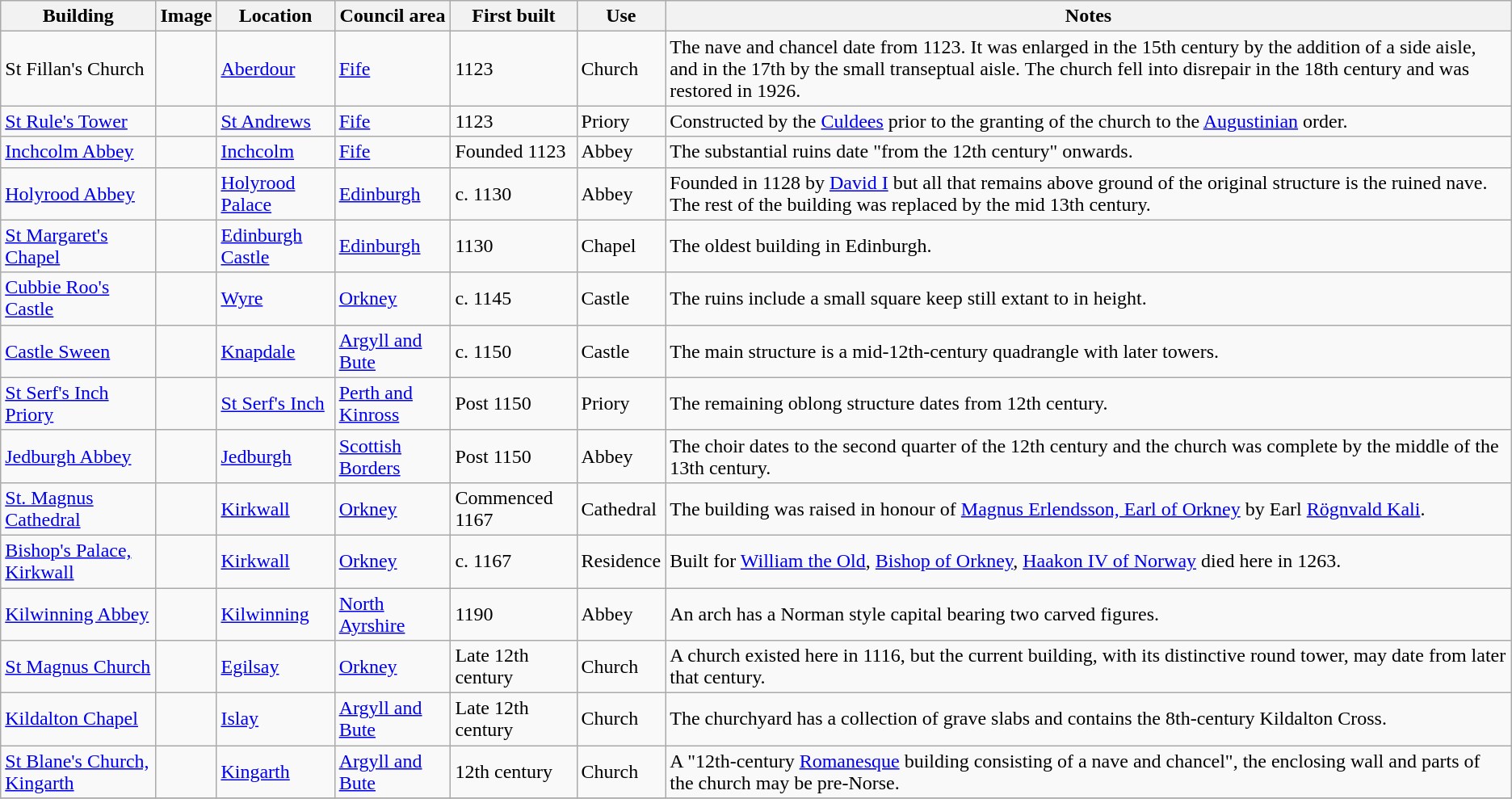<table class="wikitable sortable">
<tr>
<th>Building</th>
<th>Image</th>
<th>Location</th>
<th>Council area</th>
<th>First built</th>
<th>Use</th>
<th>Notes</th>
</tr>
<tr>
<td>St Fillan's Church</td>
<td></td>
<td><a href='#'>Aberdour</a></td>
<td><a href='#'>Fife</a></td>
<td>1123</td>
<td>Church</td>
<td>The nave and chancel date from 1123. It was enlarged in the 15th century by the addition of a side aisle, and in the 17th by the small transeptual aisle. The church fell into disrepair in the 18th century and was restored in 1926.</td>
</tr>
<tr>
<td><a href='#'>St Rule's Tower</a></td>
<td></td>
<td><a href='#'>St Andrews</a></td>
<td><a href='#'>Fife</a></td>
<td>1123</td>
<td>Priory</td>
<td>Constructed by the <a href='#'>Culdees</a> prior to the granting of the church to the <a href='#'>Augustinian</a> order.</td>
</tr>
<tr>
<td><a href='#'>Inchcolm Abbey</a></td>
<td></td>
<td><a href='#'>Inchcolm</a></td>
<td><a href='#'>Fife</a></td>
<td>Founded 1123</td>
<td>Abbey</td>
<td>The substantial ruins date "from the 12th century" onwards.</td>
</tr>
<tr>
<td><a href='#'>Holyrood Abbey</a></td>
<td></td>
<td><a href='#'>Holyrood Palace</a></td>
<td><a href='#'>Edinburgh</a></td>
<td>c. 1130</td>
<td>Abbey</td>
<td>Founded in 1128 by <a href='#'>David I</a> but all that remains above ground of the original structure is the ruined nave. The rest of the building was replaced by the mid 13th century.</td>
</tr>
<tr>
<td><a href='#'>St Margaret's Chapel</a></td>
<td></td>
<td><a href='#'>Edinburgh Castle</a></td>
<td><a href='#'>Edinburgh</a></td>
<td>1130</td>
<td>Chapel</td>
<td>The oldest building in Edinburgh.</td>
</tr>
<tr>
<td><a href='#'>Cubbie Roo's Castle</a></td>
<td></td>
<td><a href='#'>Wyre</a></td>
<td><a href='#'>Orkney</a></td>
<td>c. 1145</td>
<td>Castle</td>
<td>The ruins include a small square keep still extant to  in height.</td>
</tr>
<tr>
<td><a href='#'>Castle Sween</a></td>
<td></td>
<td><a href='#'>Knapdale</a></td>
<td><a href='#'>Argyll and Bute</a></td>
<td>c. 1150</td>
<td>Castle</td>
<td>The main structure is a mid-12th-century quadrangle with later towers.</td>
</tr>
<tr>
<td><a href='#'>St Serf's Inch Priory</a></td>
<td></td>
<td><a href='#'>St Serf's Inch</a></td>
<td><a href='#'>Perth and Kinross</a></td>
<td>Post 1150</td>
<td>Priory</td>
<td>The remaining oblong structure dates from 12th century.</td>
</tr>
<tr>
<td><a href='#'>Jedburgh Abbey</a></td>
<td></td>
<td><a href='#'>Jedburgh</a></td>
<td><a href='#'>Scottish Borders</a></td>
<td>Post 1150</td>
<td>Abbey</td>
<td>The choir dates to the second quarter of the 12th century and the church was complete by the middle of the 13th century.</td>
</tr>
<tr>
<td><a href='#'>St. Magnus Cathedral</a></td>
<td></td>
<td><a href='#'>Kirkwall</a></td>
<td><a href='#'>Orkney</a></td>
<td>Commenced 1167</td>
<td>Cathedral</td>
<td>The building was  raised in honour of <a href='#'>Magnus Erlendsson, Earl of Orkney</a> by Earl <a href='#'>Rögnvald Kali</a>.</td>
</tr>
<tr>
<td><a href='#'>Bishop's Palace, Kirkwall</a></td>
<td></td>
<td><a href='#'>Kirkwall</a></td>
<td><a href='#'>Orkney</a></td>
<td>c. 1167</td>
<td>Residence</td>
<td>Built for <a href='#'>William the Old</a>, <a href='#'>Bishop of Orkney</a>, <a href='#'>Haakon IV of Norway</a> died here in 1263.</td>
</tr>
<tr>
<td><a href='#'>Kilwinning Abbey</a></td>
<td></td>
<td><a href='#'>Kilwinning</a></td>
<td><a href='#'>North Ayrshire</a></td>
<td>1190</td>
<td>Abbey</td>
<td>An arch has a Norman style capital bearing two carved figures.</td>
</tr>
<tr>
<td><a href='#'>St Magnus Church</a></td>
<td></td>
<td><a href='#'>Egilsay</a></td>
<td><a href='#'>Orkney</a></td>
<td>Late 12th century</td>
<td>Church</td>
<td>A church existed here in 1116, but the current building, with its distinctive round tower, may date from later that century.</td>
</tr>
<tr>
<td><a href='#'>Kildalton Chapel</a></td>
<td></td>
<td><a href='#'>Islay</a></td>
<td><a href='#'>Argyll and Bute</a></td>
<td>Late 12th century</td>
<td>Church</td>
<td>The churchyard has a collection of grave slabs and contains the 8th-century Kildalton Cross.</td>
</tr>
<tr>
<td><a href='#'>St Blane's Church, Kingarth</a></td>
<td></td>
<td><a href='#'>Kingarth</a></td>
<td><a href='#'>Argyll and Bute</a></td>
<td>12th century</td>
<td>Church</td>
<td>A "12th-century <a href='#'>Romanesque</a> building consisting of a nave and chancel", the enclosing wall and parts of the church may be pre-Norse.</td>
</tr>
<tr>
</tr>
</table>
